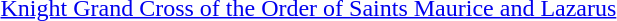<table>
<tr>
<td rowspan=2 style="width:60px; vertical-align:top;"></td>
<td><a href='#'>Knight Grand Cross of the Order of Saints Maurice and Lazarus</a></td>
</tr>
<tr>
<td></td>
</tr>
</table>
